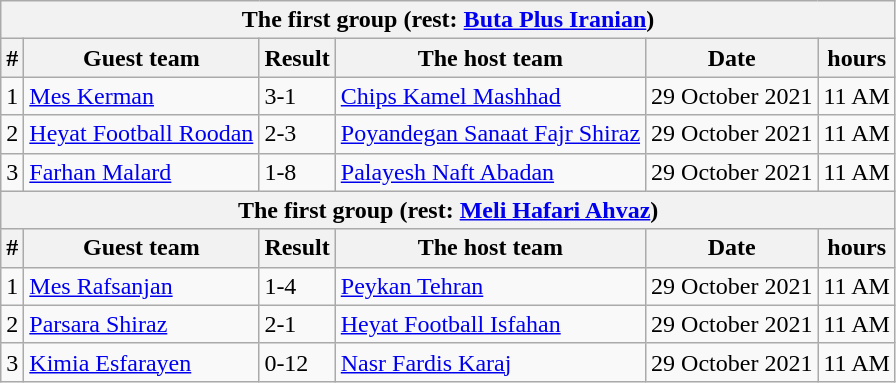<table class="wikitable">
<tr>
<th colspan="6">The first group (rest: <a href='#'>Buta Plus Iranian</a>) </th>
</tr>
<tr>
<th>#</th>
<th>Guest team</th>
<th>Result</th>
<th>The host team</th>
<th>Date</th>
<th>hours</th>
</tr>
<tr>
<td>1</td>
<td><a href='#'>Mes Kerman</a></td>
<td>3-1</td>
<td><a href='#'>Chips Kamel Mashhad</a></td>
<td>29 October 2021</td>
<td>11 AM</td>
</tr>
<tr>
<td>2</td>
<td><a href='#'>Heyat Football Roodan</a></td>
<td>2-3</td>
<td><a href='#'>Poyandegan Sanaat Fajr Shiraz</a></td>
<td>29 October 2021</td>
<td>11 AM</td>
</tr>
<tr>
<td>3</td>
<td><a href='#'>Farhan Malard</a></td>
<td>1-8</td>
<td><a href='#'>Palayesh Naft Abadan</a></td>
<td>29 October 2021</td>
<td>11 AM</td>
</tr>
<tr>
<th colspan="6">The first group (rest: <a href='#'>Meli Hafari Ahvaz</a>) </th>
</tr>
<tr>
<th>#</th>
<th>Guest team</th>
<th>Result</th>
<th>The host team</th>
<th>Date</th>
<th>hours</th>
</tr>
<tr>
<td>1</td>
<td><a href='#'>Mes Rafsanjan</a></td>
<td>1-4</td>
<td><a href='#'>Peykan Tehran</a></td>
<td>29 October 2021</td>
<td>11 AM</td>
</tr>
<tr>
<td>2</td>
<td><a href='#'>Parsara Shiraz</a></td>
<td>2-1</td>
<td><a href='#'>Heyat Football Isfahan</a></td>
<td>29 October 2021</td>
<td>11 AM</td>
</tr>
<tr>
<td>3</td>
<td><a href='#'>Kimia Esfarayen</a></td>
<td>0-12</td>
<td><a href='#'>Nasr Fardis Karaj</a></td>
<td>29 October 2021</td>
<td>11 AM</td>
</tr>
</table>
